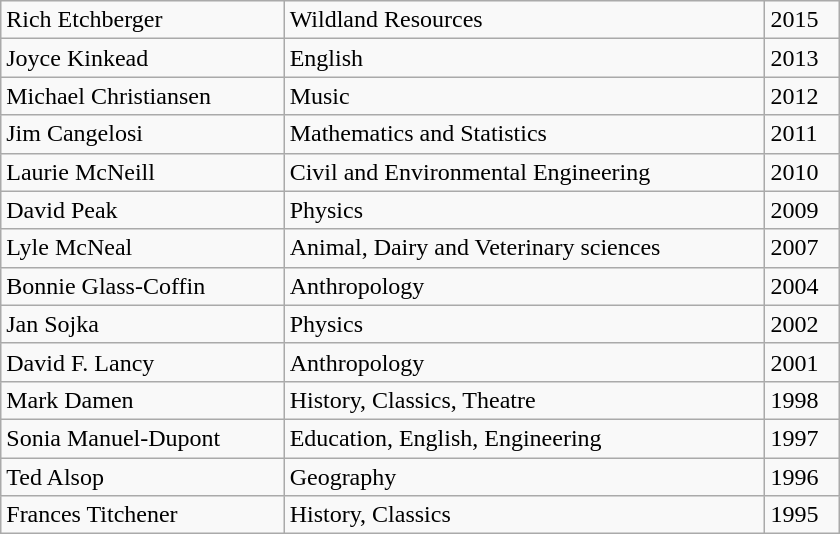<table class="wikitable floatright" style="width: 35em;">
<tr>
<td>Rich Etchberger</td>
<td>Wildland Resources</td>
<td>2015</td>
</tr>
<tr>
<td>Joyce Kinkead</td>
<td>English</td>
<td>2013</td>
</tr>
<tr>
<td>Michael Christiansen</td>
<td>Music</td>
<td>2012</td>
</tr>
<tr>
<td>Jim Cangelosi</td>
<td>Mathematics and Statistics</td>
<td>2011</td>
</tr>
<tr>
<td>Laurie McNeill</td>
<td>Civil and Environmental Engineering</td>
<td>2010</td>
</tr>
<tr>
<td>David Peak</td>
<td>Physics</td>
<td>2009</td>
</tr>
<tr>
<td>Lyle McNeal</td>
<td>Animal, Dairy and Veterinary sciences</td>
<td>2007</td>
</tr>
<tr>
<td>Bonnie Glass-Coffin</td>
<td>Anthropology</td>
<td>2004</td>
</tr>
<tr>
<td>Jan Sojka</td>
<td>Physics</td>
<td>2002</td>
</tr>
<tr>
<td>David F. Lancy</td>
<td>Anthropology</td>
<td>2001</td>
</tr>
<tr>
<td>Mark Damen</td>
<td>History, Classics, Theatre</td>
<td>1998</td>
</tr>
<tr>
<td>Sonia Manuel-Dupont</td>
<td>Education, English, Engineering</td>
<td>1997</td>
</tr>
<tr>
<td>Ted Alsop</td>
<td>Geography</td>
<td>1996</td>
</tr>
<tr>
<td>Frances Titchener</td>
<td>History, Classics</td>
<td>1995</td>
</tr>
</table>
